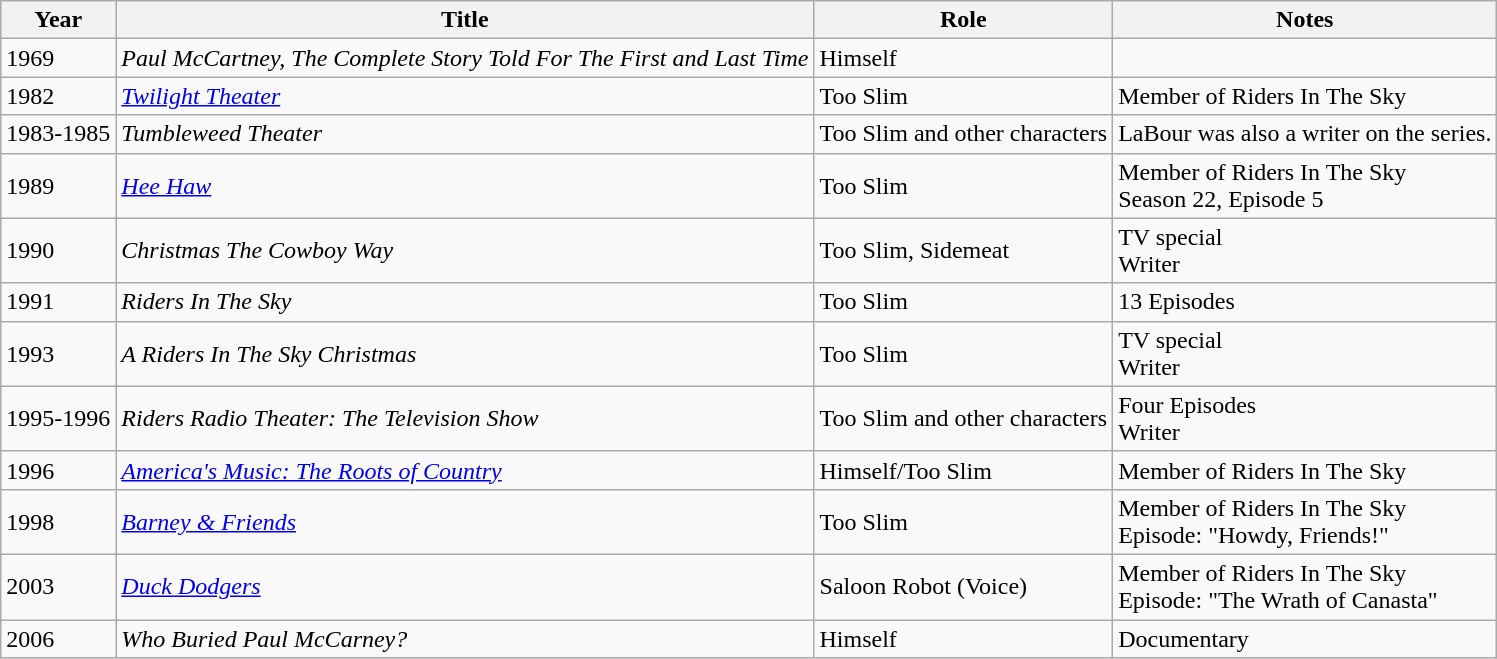<table class="wikitable">
<tr>
<th>Year</th>
<th>Title</th>
<th>Role</th>
<th>Notes</th>
</tr>
<tr>
<td>1969</td>
<td><em>Paul McCartney, The Complete Story Told For The First and Last Time</em></td>
<td>Himself</td>
<td></td>
</tr>
<tr>
<td>1982</td>
<td><em><a href='#'>Twilight Theater</a></em></td>
<td>Too Slim</td>
<td>Member of Riders In The Sky</td>
</tr>
<tr>
<td>1983-1985</td>
<td><em>Tumbleweed Theater</em></td>
<td>Too Slim and other characters</td>
<td>LaBour was also a writer on the series.</td>
</tr>
<tr>
<td>1989</td>
<td><em><a href='#'>Hee Haw</a></em></td>
<td>Too Slim</td>
<td>Member of Riders In The Sky<br>Season 22, Episode 5</td>
</tr>
<tr>
<td>1990</td>
<td><em>Christmas The Cowboy Way</em></td>
<td>Too Slim, Sidemeat</td>
<td>TV special<br>Writer</td>
</tr>
<tr>
<td>1991</td>
<td><em>Riders In The Sky</em></td>
<td>Too Slim</td>
<td>13 Episodes</td>
</tr>
<tr>
<td>1993</td>
<td><em>A Riders In The Sky Christmas</em></td>
<td>Too Slim</td>
<td>TV special<br>Writer</td>
</tr>
<tr>
<td>1995-1996</td>
<td><em>Riders Radio Theater: The Television Show</em></td>
<td>Too Slim and other characters</td>
<td>Four Episodes<br>Writer</td>
</tr>
<tr>
<td>1996</td>
<td><em><a href='#'>America's Music: The Roots of Country</a></em></td>
<td>Himself/Too Slim</td>
<td>Member of Riders In The Sky</td>
</tr>
<tr>
<td>1998</td>
<td><em><a href='#'>Barney & Friends</a></em></td>
<td>Too Slim</td>
<td>Member of Riders In The Sky<br>Episode: "Howdy, Friends!"</td>
</tr>
<tr>
<td>2003</td>
<td><em><a href='#'>Duck Dodgers</a></em></td>
<td>Saloon Robot (Voice)</td>
<td>Member of Riders In The Sky<br>Episode: "The Wrath of Canasta"</td>
</tr>
<tr>
<td>2006</td>
<td><em>Who Buried Paul McCarney?</em></td>
<td>Himself</td>
<td>Documentary</td>
</tr>
</table>
